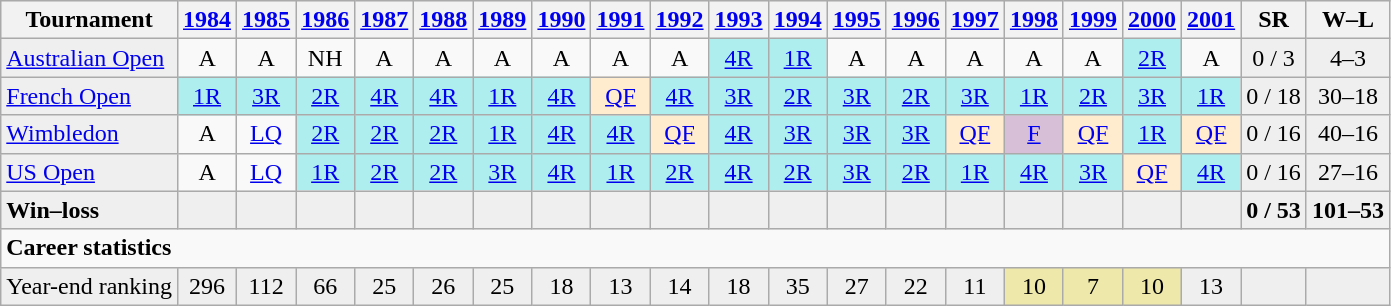<table class="wikitable" style=text-align:center>
<tr bgcolor="#efefef">
<th>Tournament</th>
<th><a href='#'>1984</a></th>
<th><a href='#'>1985</a></th>
<th><a href='#'>1986</a></th>
<th><a href='#'>1987</a></th>
<th><a href='#'>1988</a></th>
<th><a href='#'>1989</a></th>
<th><a href='#'>1990</a></th>
<th><a href='#'>1991</a></th>
<th><a href='#'>1992</a></th>
<th><a href='#'>1993</a></th>
<th><a href='#'>1994</a></th>
<th><a href='#'>1995</a></th>
<th><a href='#'>1996</a></th>
<th><a href='#'>1997</a></th>
<th><a href='#'>1998</a></th>
<th><a href='#'>1999</a></th>
<th><a href='#'>2000</a></th>
<th><a href='#'>2001</a></th>
<th>SR</th>
<th>W–L</th>
</tr>
<tr>
<td style="background:#EFEFEF;" align=left><a href='#'>Australian Open</a></td>
<td align="center">A</td>
<td align="center">A</td>
<td align="center">NH</td>
<td align="center">A</td>
<td align="center">A</td>
<td align="center">A</td>
<td align="center">A</td>
<td align="center">A</td>
<td align="center">A</td>
<td align="center" style="background:#afeeee;"><a href='#'>4R</a></td>
<td align="center" style="background:#afeeee;"><a href='#'>1R</a></td>
<td align="center">A</td>
<td align="center">A</td>
<td align="center">A</td>
<td align="center">A</td>
<td align="center">A</td>
<td align="center" style="background:#afeeee;"><a href='#'>2R</a></td>
<td align="center">A</td>
<td align="center" style="background:#EFEFEF;">0 / 3</td>
<td align="center" style="background:#EFEFEF;">4–3</td>
</tr>
<tr>
<td style="background:#EFEFEF;" align=left><a href='#'>French Open</a></td>
<td align="center" style="background:#afeeee;"><a href='#'>1R</a></td>
<td align="center" style="background:#afeeee;"><a href='#'>3R</a></td>
<td align="center" style="background:#afeeee;"><a href='#'>2R</a></td>
<td align="center" style="background:#afeeee;"><a href='#'>4R</a></td>
<td align="center" style="background:#afeeee;"><a href='#'>4R</a></td>
<td align="center" style="background:#afeeee;"><a href='#'>1R</a></td>
<td align="center" style="background:#afeeee;"><a href='#'>4R</a></td>
<td align="center" style="background:#ffebcd;"><a href='#'>QF</a></td>
<td align="center" style="background:#afeeee;"><a href='#'>4R</a></td>
<td align="center" style="background:#afeeee;"><a href='#'>3R</a></td>
<td align="center" style="background:#afeeee;"><a href='#'>2R</a></td>
<td align="center" style="background:#afeeee;"><a href='#'>3R</a></td>
<td align="center" style="background:#afeeee;"><a href='#'>2R</a></td>
<td align="center" style="background:#afeeee;"><a href='#'>3R</a></td>
<td align="center" style="background:#afeeee;"><a href='#'>1R</a></td>
<td align="center" style="background:#afeeee;"><a href='#'>2R</a></td>
<td align="center" style="background:#afeeee;"><a href='#'>3R</a></td>
<td align="center" style="background:#afeeee;"><a href='#'>1R</a></td>
<td align="center" style="background:#EFEFEF;">0 / 18</td>
<td align="center" style="background:#EFEFEF;">30–18</td>
</tr>
<tr>
<td style="background:#EFEFEF;" align=left><a href='#'>Wimbledon</a></td>
<td align="center">A</td>
<td align="center"><a href='#'>LQ</a></td>
<td align="center" style="background:#afeeee;"><a href='#'>2R</a></td>
<td align="center" style="background:#afeeee;"><a href='#'>2R</a></td>
<td align="center" style="background:#afeeee;"><a href='#'>2R</a></td>
<td align="center" style="background:#afeeee;"><a href='#'>1R</a></td>
<td align="center" style="background:#afeeee;"><a href='#'>4R</a></td>
<td align="center" style="background:#afeeee;"><a href='#'>4R</a></td>
<td align="center" style="background:#ffebcd;"><a href='#'>QF</a></td>
<td align="center" style="background:#afeeee;"><a href='#'>4R</a></td>
<td align="center" style="background:#afeeee;"><a href='#'>3R</a></td>
<td align="center" style="background:#afeeee;"><a href='#'>3R</a></td>
<td align="center" style="background:#afeeee;"><a href='#'>3R</a></td>
<td align="center" style="background:#ffebcd;"><a href='#'>QF</a></td>
<td align="center" style="background:#D8BFD8;"><a href='#'>F</a></td>
<td align="center" style="background:#ffebcd;"><a href='#'>QF</a></td>
<td align="center" style="background:#afeeee;"><a href='#'>1R</a></td>
<td align="center" style="background:#ffebcd;"><a href='#'>QF</a></td>
<td align="center" style="background:#EFEFEF;">0 / 16</td>
<td align="center" style="background:#EFEFEF;">40–16</td>
</tr>
<tr>
<td style="background:#EFEFEF;" align=left><a href='#'>US Open</a></td>
<td align="center">A</td>
<td align="center"><a href='#'>LQ</a></td>
<td align="center" style="background:#afeeee;"><a href='#'>1R</a></td>
<td align="center" style="background:#afeeee;"><a href='#'>2R</a></td>
<td align="center" style="background:#afeeee;"><a href='#'>2R</a></td>
<td align="center" style="background:#afeeee;"><a href='#'>3R</a></td>
<td align="center" style="background:#afeeee;"><a href='#'>4R</a></td>
<td align="center" style="background:#afeeee;"><a href='#'>1R</a></td>
<td align="center" style="background:#afeeee;"><a href='#'>2R</a></td>
<td align="center" style="background:#afeeee;"><a href='#'>4R</a></td>
<td align="center" style="background:#afeeee;"><a href='#'>2R</a></td>
<td align="center" style="background:#afeeee;"><a href='#'>3R</a></td>
<td align="center" style="background:#afeeee;"><a href='#'>2R</a></td>
<td align="center" style="background:#afeeee;"><a href='#'>1R</a></td>
<td align="center" style="background:#afeeee;"><a href='#'>4R</a></td>
<td align="center" style="background:#afeeee;"><a href='#'>3R</a></td>
<td align="center" style="background:#ffebcd;"><a href='#'>QF</a></td>
<td align="center" style="background:#afeeee;"><a href='#'>4R</a></td>
<td align="center" style="background:#EFEFEF;">0 / 16</td>
<td align="center" style="background:#EFEFEF;">27–16</td>
</tr>
<tr style=background:#efefef;font-weight:bold>
<td style="background:#EFEFEF;" align=left>Win–loss</td>
<td align="center" style="background:#EFEFEF;"></td>
<td align="center" style="background:#EFEFEF;"></td>
<td align="center" style="background:#EFEFEF;"></td>
<td align="center" style="background:#EFEFEF;"></td>
<td align="center" style="background:#EFEFEF;"></td>
<td align="center" style="background:#EFEFEF;"></td>
<td align="center" style="background:#EFEFEF;"></td>
<td align="center" style="background:#EFEFEF;"></td>
<td align="center" style="background:#EFEFEF;"></td>
<td align="center" style="background:#EFEFEF;"></td>
<td align="center" style="background:#EFEFEF;"></td>
<td align="center" style="background:#EFEFEF;"></td>
<td align="center" style="background:#EFEFEF;"></td>
<td align="center" style="background:#EFEFEF;"></td>
<td align="center" style="background:#EFEFEF;"></td>
<td align="center" style="background:#EFEFEF;"></td>
<td align="center" style="background:#EFEFEF;"></td>
<td align="center" style="background:#EFEFEF;"></td>
<td align="center" style="background:#EFEFEF;">0 / 53</td>
<td align="center" style="background:#EFEFEF;">101–53</td>
</tr>
<tr>
<td colspan="21" align=left><strong>Career statistics</strong></td>
</tr>
<tr bgcolor=efefef>
<td align="left">Year-end ranking</td>
<td align="center">296</td>
<td align="center">112</td>
<td align="center">66</td>
<td align="center">25</td>
<td align="center">26</td>
<td align="center">25</td>
<td align="center">18</td>
<td align="center">13</td>
<td align="center">14</td>
<td align="center">18</td>
<td align="center">35</td>
<td align="center">27</td>
<td align="center">22</td>
<td align="center">11</td>
<td align="center" bgcolor="EEE8AA">10</td>
<td align="center" bgcolor="EEE8AA">7</td>
<td align="center" bgcolor="EEE8AA">10</td>
<td align="center">13</td>
<td></td>
<td></td>
</tr>
</table>
